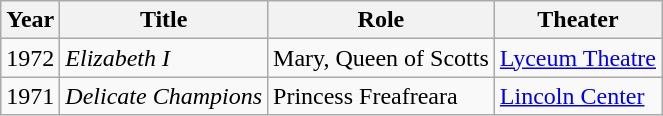<table class="wikitable sortable">
<tr>
<th>Year</th>
<th>Title</th>
<th>Role</th>
<th class="unsortable">Theater</th>
</tr>
<tr>
<td>1972</td>
<td><em>Elizabeth I</em></td>
<td>Mary, Queen of Scotts</td>
<td><a href='#'>Lyceum Theatre</a></td>
</tr>
<tr>
<td>1971</td>
<td><em>Delicate Champions</em></td>
<td>Princess Freafreara</td>
<td><a href='#'>Lincoln Center</a></td>
</tr>
</table>
